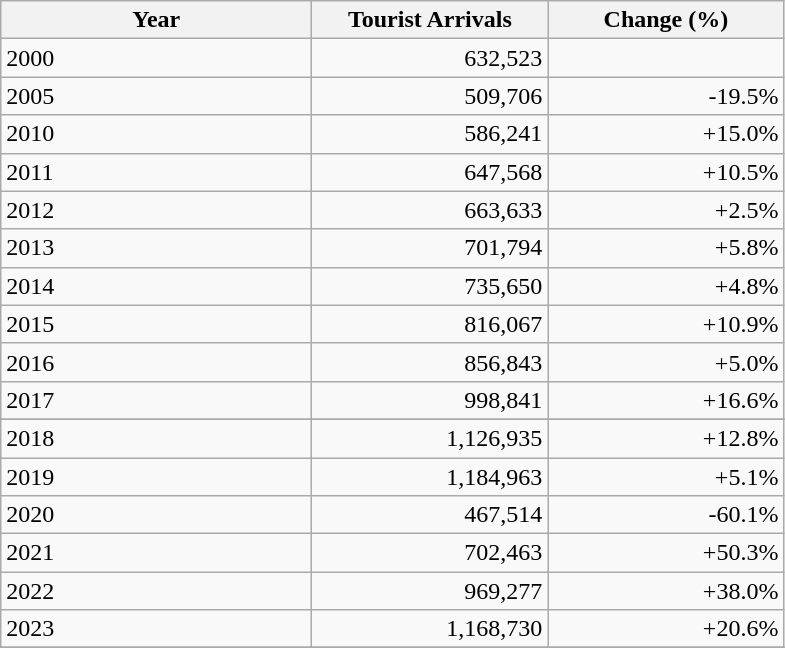<table class="wikitable">
<tr>
<th width="200">Year</th>
<th width="150">Tourist Arrivals</th>
<th width="150">Change (%)</th>
</tr>
<tr>
<td>2000</td>
<td align=right>632,523</td>
<td></td>
</tr>
<tr>
<td>2005</td>
<td align=right>509,706</td>
<td align=right>-19.5%</td>
</tr>
<tr>
<td>2010</td>
<td align=right>586,241</td>
<td align=right>+15.0%</td>
</tr>
<tr>
<td>2011</td>
<td align=right>647,568</td>
<td align=right>+10.5%</td>
</tr>
<tr>
<td>2012</td>
<td align=right>663,633</td>
<td align=right>+2.5%</td>
</tr>
<tr>
<td>2013</td>
<td align=right>701,794</td>
<td align=right>+5.8%</td>
</tr>
<tr>
<td>2014</td>
<td align=right>735,650</td>
<td align=right>+4.8%</td>
</tr>
<tr>
<td>2015</td>
<td align=right>816,067</td>
<td align=right>+10.9%</td>
</tr>
<tr>
<td>2016</td>
<td align=right>856,843</td>
<td align=right>+5.0%</td>
</tr>
<tr>
<td>2017</td>
<td align=right>998,841</td>
<td align=right>+16.6%</td>
</tr>
<tr>
</tr>
<tr>
<td>2018</td>
<td align=right>1,126,935</td>
<td align=right>+12.8%</td>
</tr>
<tr>
<td>2019</td>
<td align=right>1,184,963</td>
<td align=right>+5.1%</td>
</tr>
<tr>
<td>2020</td>
<td align=right>467,514</td>
<td align=right>-60.1%</td>
</tr>
<tr>
<td>2021</td>
<td align=right>702,463</td>
<td align=right>+50.3%</td>
</tr>
<tr>
<td>2022</td>
<td align=right>969,277</td>
<td align=right>+38.0%</td>
</tr>
<tr>
<td>2023</td>
<td align=right>1,168,730</td>
<td align=right>+20.6%</td>
</tr>
<tr>
</tr>
</table>
